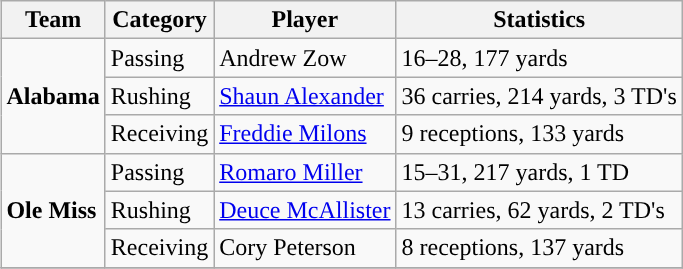<table class="wikitable" style="float: right;">
<tr>
<th>Team</th>
<th>Category</th>
<th>Player</th>
<th>Statistics</th>
</tr>
<tr>
<td rowspan=3><strong>Alabama</strong></td>
<td>Passing</td>
<td>Andrew Zow</td>
<td>16–28, 177 yards</td>
</tr>
<tr>
<td>Rushing</td>
<td><a href='#'>Shaun Alexander</a></td>
<td>36 carries, 214 yards,  3 TD's</td>
</tr>
<tr>
<td>Receiving</td>
<td><a href='#'>Freddie Milons</a></td>
<td>9 receptions, 133 yards</td>
</tr>
<tr>
<td rowspan=3><strong>Ole Miss</strong></td>
<td>Passing</td>
<td><a href='#'>Romaro Miller</a></td>
<td>15–31, 217 yards, 1 TD</td>
</tr>
<tr>
<td>Rushing</td>
<td><a href='#'>Deuce McAllister</a></td>
<td>13 carries, 62 yards, 2 TD's</td>
</tr>
<tr>
<td>Receiving</td>
<td>Cory Peterson</td>
<td>8 receptions, 137 yards</td>
</tr>
<tr>
</tr>
</table>
